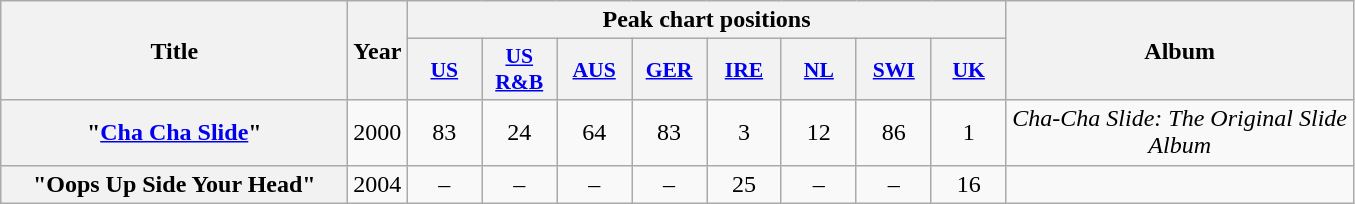<table class="wikitable plainrowheaders" style="text-align:center;">
<tr>
<th scope="col" rowspan="2" style="width:14em;">Title</th>
<th scope="col" rowspan="2">Year</th>
<th scope="col" colspan="8">Peak chart positions</th>
<th scope="col" rowspan="2" style="width:14em;">Album</th>
</tr>
<tr>
<th style="width:3em;font-size:90%;"><a href='#'>US</a></th>
<th style="width:3em;font-size:90%;"><a href='#'>US<br>R&B</a></th>
<th style="width:3em;font-size:90%;"><a href='#'>AUS</a></th>
<th style="width:3em;font-size:90%;"><a href='#'>GER</a></th>
<th style="width:3em;font-size:90%;"><a href='#'>IRE</a></th>
<th style="width:3em;font-size:90%;"><a href='#'>NL</a></th>
<th style="width:3em;font-size:90%;"><a href='#'>SWI</a></th>
<th style="width:3em;font-size:90%;"><a href='#'>UK</a></th>
</tr>
<tr>
<th scope="row">"<a href='#'>Cha Cha Slide</a>"</th>
<td>2000</td>
<td>83</td>
<td>24</td>
<td>64</td>
<td>83</td>
<td>3</td>
<td>12</td>
<td>86</td>
<td>1</td>
<td><em>Cha-Cha Slide: The Original Slide Album</em></td>
</tr>
<tr>
<th scope="row">"Oops Up Side Your Head"</th>
<td>2004</td>
<td>–</td>
<td>–</td>
<td>–</td>
<td>–</td>
<td>25</td>
<td>–</td>
<td>–</td>
<td>16</td>
<td></td>
</tr>
</table>
